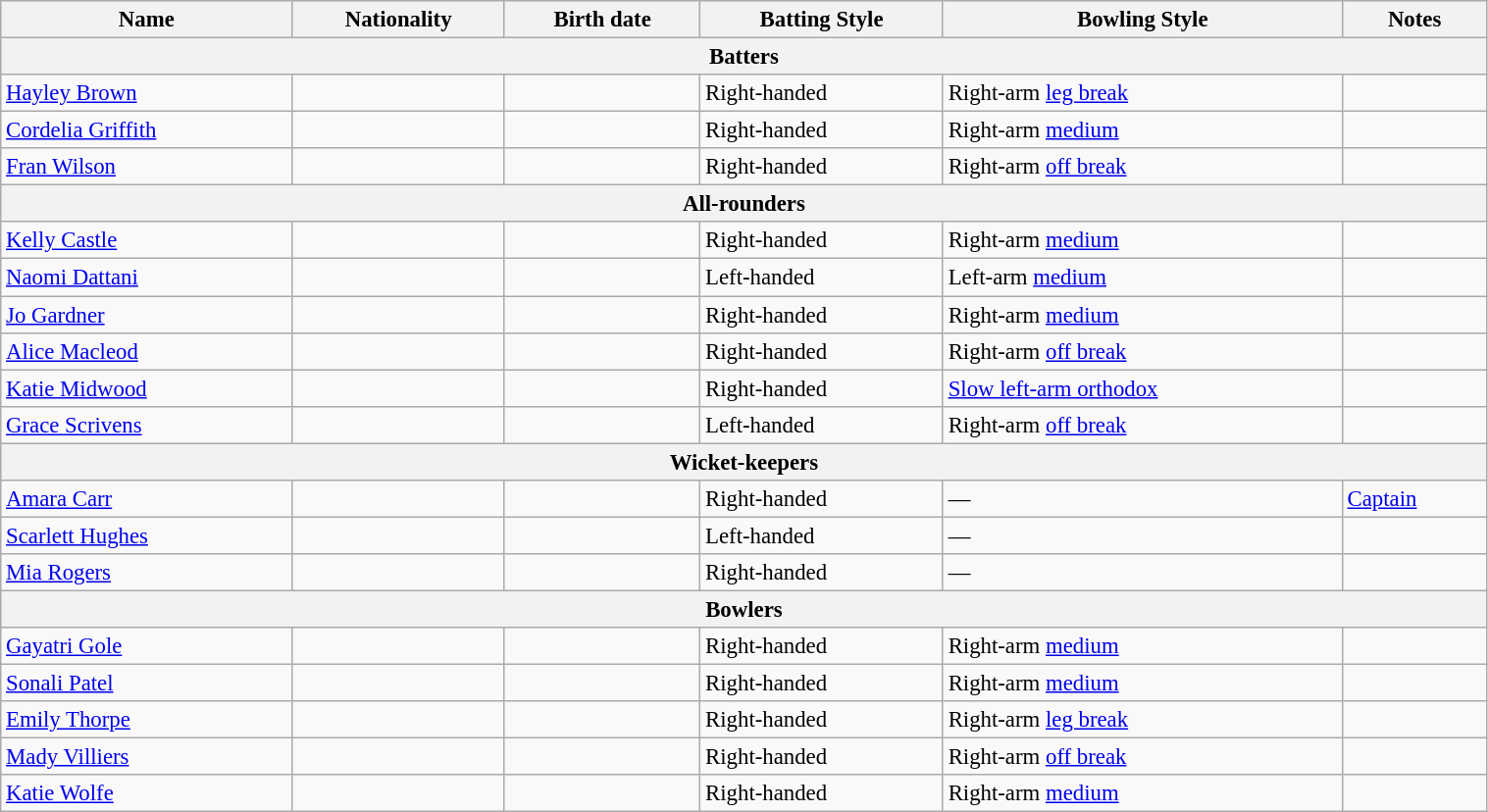<table class="wikitable"  style="font-size:95%; width:80%;">
<tr>
<th>Name</th>
<th>Nationality</th>
<th>Birth date</th>
<th>Batting Style</th>
<th>Bowling Style</th>
<th>Notes</th>
</tr>
<tr>
<th colspan="7">Batters</th>
</tr>
<tr>
<td><a href='#'>Hayley Brown</a></td>
<td></td>
<td></td>
<td>Right-handed</td>
<td>Right-arm <a href='#'>leg break</a></td>
<td></td>
</tr>
<tr>
<td><a href='#'>Cordelia Griffith</a></td>
<td></td>
<td></td>
<td>Right-handed</td>
<td>Right-arm <a href='#'>medium</a></td>
<td></td>
</tr>
<tr>
<td><a href='#'>Fran Wilson</a></td>
<td></td>
<td></td>
<td>Right-handed</td>
<td>Right-arm <a href='#'>off break</a></td>
<td></td>
</tr>
<tr>
<th colspan="7">All-rounders</th>
</tr>
<tr>
<td><a href='#'>Kelly Castle</a></td>
<td></td>
<td></td>
<td>Right-handed</td>
<td>Right-arm <a href='#'>medium</a></td>
<td></td>
</tr>
<tr>
<td><a href='#'>Naomi Dattani</a></td>
<td></td>
<td></td>
<td>Left-handed</td>
<td>Left-arm <a href='#'>medium</a></td>
<td></td>
</tr>
<tr>
<td><a href='#'>Jo Gardner</a></td>
<td></td>
<td></td>
<td>Right-handed</td>
<td>Right-arm <a href='#'>medium</a></td>
<td></td>
</tr>
<tr>
<td><a href='#'>Alice Macleod</a></td>
<td></td>
<td></td>
<td>Right-handed</td>
<td>Right-arm <a href='#'>off break</a></td>
<td></td>
</tr>
<tr>
<td><a href='#'>Katie Midwood</a></td>
<td></td>
<td></td>
<td>Right-handed</td>
<td><a href='#'>Slow left-arm orthodox</a></td>
<td></td>
</tr>
<tr>
<td><a href='#'>Grace Scrivens</a></td>
<td></td>
<td></td>
<td>Left-handed</td>
<td>Right-arm <a href='#'>off break</a></td>
<td></td>
</tr>
<tr>
<th colspan="7">Wicket-keepers</th>
</tr>
<tr>
<td><a href='#'>Amara Carr</a></td>
<td></td>
<td></td>
<td>Right-handed</td>
<td>—</td>
<td><a href='#'>Captain</a></td>
</tr>
<tr>
<td><a href='#'>Scarlett Hughes</a></td>
<td></td>
<td></td>
<td>Left-handed</td>
<td>—</td>
<td></td>
</tr>
<tr>
<td><a href='#'>Mia Rogers</a></td>
<td></td>
<td></td>
<td>Right-handed</td>
<td>—</td>
<td></td>
</tr>
<tr>
<th colspan="7">Bowlers</th>
</tr>
<tr>
<td><a href='#'>Gayatri Gole</a></td>
<td></td>
<td></td>
<td>Right-handed</td>
<td>Right-arm <a href='#'>medium</a></td>
<td></td>
</tr>
<tr>
<td><a href='#'>Sonali Patel</a></td>
<td></td>
<td></td>
<td>Right-handed</td>
<td>Right-arm <a href='#'>medium</a></td>
<td></td>
</tr>
<tr>
<td><a href='#'>Emily Thorpe</a></td>
<td></td>
<td></td>
<td>Right-handed</td>
<td>Right-arm <a href='#'>leg break</a></td>
<td></td>
</tr>
<tr>
<td><a href='#'>Mady Villiers</a></td>
<td></td>
<td></td>
<td>Right-handed</td>
<td>Right-arm <a href='#'>off break</a></td>
<td></td>
</tr>
<tr>
<td><a href='#'>Katie Wolfe</a></td>
<td></td>
<td></td>
<td>Right-handed</td>
<td>Right-arm <a href='#'>medium</a></td>
<td></td>
</tr>
</table>
